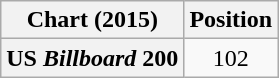<table class="wikitable plainrowheaders" style="text-align:center">
<tr>
<th scope="col">Chart (2015)</th>
<th scope="col">Position</th>
</tr>
<tr>
<th scope="row">US <em>Billboard</em> 200</th>
<td>102</td>
</tr>
</table>
